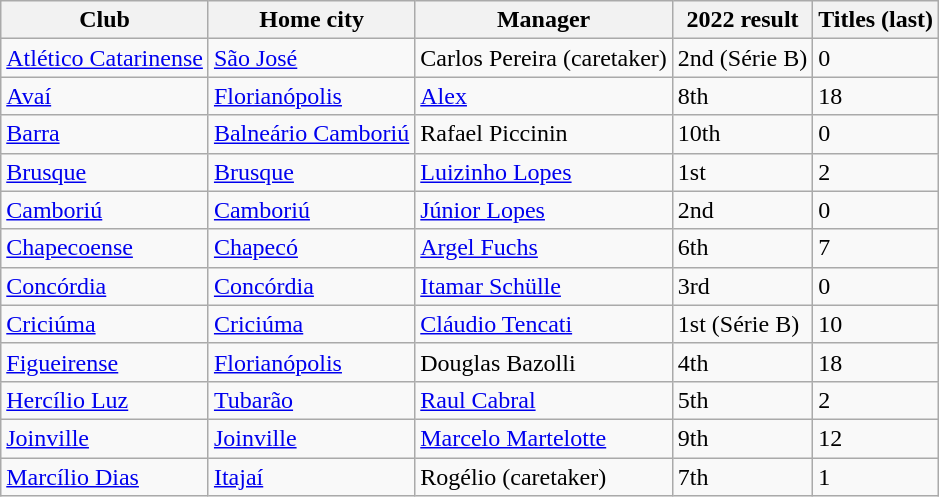<table class="wikitable">
<tr>
<th>Club</th>
<th>Home city</th>
<th>Manager</th>
<th>2022 result</th>
<th>Titles (last)</th>
</tr>
<tr>
<td><a href='#'>Atlético Catarinense</a></td>
<td><a href='#'>São José</a></td>
<td>Carlos Pereira (caretaker)</td>
<td>2nd (Série B)</td>
<td>0</td>
</tr>
<tr>
<td><a href='#'>Avaí</a></td>
<td><a href='#'>Florianópolis</a></td>
<td><a href='#'>Alex</a></td>
<td>8th</td>
<td>18 </td>
</tr>
<tr>
<td><a href='#'>Barra</a></td>
<td><a href='#'>Balneário Camboriú</a></td>
<td>Rafael Piccinin</td>
<td>10th</td>
<td>0</td>
</tr>
<tr>
<td><a href='#'>Brusque</a></td>
<td><a href='#'>Brusque</a></td>
<td><a href='#'>Luizinho Lopes</a></td>
<td>1st</td>
<td>2 </td>
</tr>
<tr>
<td><a href='#'>Camboriú</a></td>
<td><a href='#'>Camboriú</a></td>
<td><a href='#'>Júnior Lopes</a></td>
<td>2nd</td>
<td>0</td>
</tr>
<tr>
<td><a href='#'>Chapecoense</a></td>
<td><a href='#'>Chapecó</a></td>
<td><a href='#'>Argel Fuchs</a></td>
<td>6th</td>
<td>7 </td>
</tr>
<tr>
<td><a href='#'>Concórdia</a></td>
<td><a href='#'>Concórdia</a></td>
<td><a href='#'>Itamar Schülle</a></td>
<td>3rd</td>
<td>0</td>
</tr>
<tr>
<td><a href='#'>Criciúma</a></td>
<td><a href='#'>Criciúma</a></td>
<td><a href='#'>Cláudio Tencati</a></td>
<td>1st (Série B)</td>
<td>10 </td>
</tr>
<tr>
<td><a href='#'>Figueirense</a></td>
<td><a href='#'>Florianópolis</a></td>
<td>Douglas Bazolli</td>
<td>4th</td>
<td>18 </td>
</tr>
<tr>
<td><a href='#'>Hercílio Luz</a></td>
<td><a href='#'>Tubarão</a></td>
<td><a href='#'>Raul Cabral</a></td>
<td>5th</td>
<td>2 </td>
</tr>
<tr>
<td><a href='#'>Joinville</a></td>
<td><a href='#'>Joinville</a></td>
<td><a href='#'>Marcelo Martelotte</a></td>
<td>9th</td>
<td>12 </td>
</tr>
<tr>
<td><a href='#'>Marcílio Dias</a></td>
<td><a href='#'>Itajaí</a></td>
<td>Rogélio (caretaker)</td>
<td>7th</td>
<td>1 </td>
</tr>
</table>
